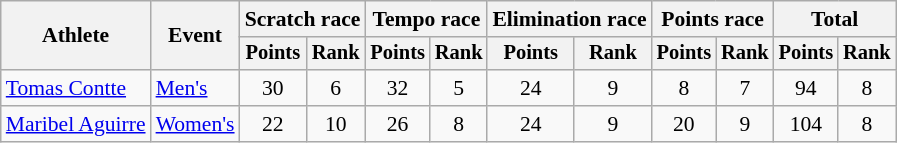<table class=wikitable style=font-size:90%;text-align:center>
<tr>
<th rowspan=2>Athlete</th>
<th rowspan=2>Event</th>
<th colspan=2>Scratch race</th>
<th colspan=2>Tempo race</th>
<th colspan=2>Elimination race</th>
<th colspan=2>Points race</th>
<th colspan=2>Total</th>
</tr>
<tr style=font-size:95%>
<th>Points</th>
<th>Rank</th>
<th>Points</th>
<th>Rank</th>
<th>Points</th>
<th>Rank</th>
<th>Points</th>
<th>Rank</th>
<th>Points</th>
<th>Rank</th>
</tr>
<tr>
<td align=left><a href='#'>Tomas Contte</a></td>
<td align=left><a href='#'>Men's</a></td>
<td>30</td>
<td>6</td>
<td>32</td>
<td>5</td>
<td>24</td>
<td>9</td>
<td>8</td>
<td>7</td>
<td>94</td>
<td>8</td>
</tr>
<tr>
<td align=left><a href='#'>Maribel Aguirre</a></td>
<td align=left><a href='#'>Women's</a></td>
<td>22</td>
<td>10</td>
<td>26</td>
<td>8</td>
<td>24</td>
<td>9</td>
<td>20</td>
<td>9</td>
<td>104</td>
<td>8</td>
</tr>
</table>
